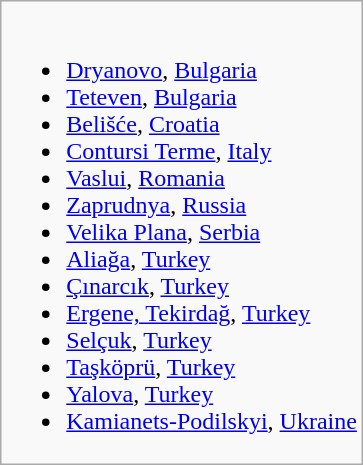<table class="wikitable">
<tr valign="top">
<td><br><ul><li> <a href='#'>Dryanovo</a>, <a href='#'>Bulgaria</a></li><li> <a href='#'>Teteven</a>, <a href='#'>Bulgaria</a></li><li> <a href='#'>Belišće</a>, <a href='#'>Croatia</a></li><li> <a href='#'>Contursi Terme</a>, <a href='#'>Italy</a></li><li> <a href='#'>Vaslui</a>, <a href='#'>Romania</a></li><li> <a href='#'>Zaprudnya</a>, <a href='#'>Russia</a></li><li> <a href='#'>Velika Plana</a>, <a href='#'>Serbia</a></li><li> <a href='#'>Aliağa</a>, <a href='#'>Turkey</a></li><li> <a href='#'>Çınarcık</a>, <a href='#'>Turkey</a></li><li> <a href='#'>Ergene, Tekirdağ</a>, <a href='#'>Turkey</a></li><li> <a href='#'>Selçuk</a>, <a href='#'>Turkey</a></li><li> <a href='#'>Taşköprü</a>, <a href='#'>Turkey</a></li><li> <a href='#'>Yalova</a>, <a href='#'>Turkey</a></li><li> <a href='#'>Kamianets-Podilskyi</a>, <a href='#'>Ukraine</a></li></ul></td>
</tr>
</table>
